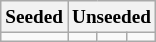<table class="wikitable" style="font-size:80%">
<tr>
<th>Seeded</th>
<th colspan=3>Unseeded</th>
</tr>
<tr>
<td valign=top></td>
<td valign=top></td>
<td valign=top></td>
<td valign=top></td>
</tr>
</table>
